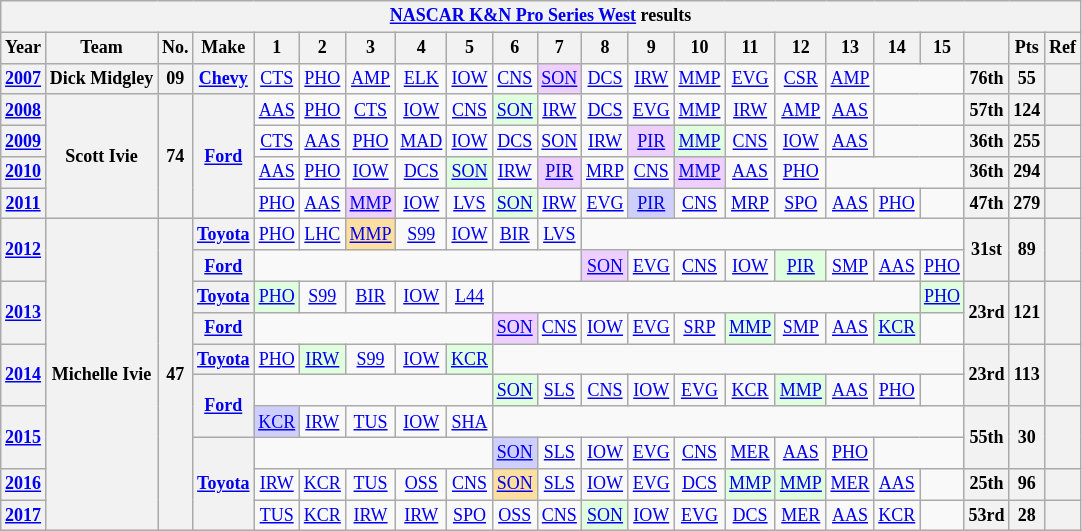<table class="wikitable" style="text-align:center; font-size:75%">
<tr>
<th colspan=23><a href='#'>NASCAR K&N Pro Series West</a> results</th>
</tr>
<tr>
<th>Year</th>
<th>Team</th>
<th>No.</th>
<th>Make</th>
<th>1</th>
<th>2</th>
<th>3</th>
<th>4</th>
<th>5</th>
<th>6</th>
<th>7</th>
<th>8</th>
<th>9</th>
<th>10</th>
<th>11</th>
<th>12</th>
<th>13</th>
<th>14</th>
<th>15</th>
<th></th>
<th>Pts</th>
<th>Ref</th>
</tr>
<tr>
<th><a href='#'>2007</a></th>
<th>Dick Midgley</th>
<th>09</th>
<th><a href='#'>Chevy</a></th>
<td><a href='#'>CTS</a></td>
<td><a href='#'>PHO</a></td>
<td><a href='#'>AMP</a></td>
<td><a href='#'>ELK</a></td>
<td><a href='#'>IOW</a></td>
<td><a href='#'>CNS</a></td>
<td style="background:#EFCFFF;"><a href='#'>SON</a><br></td>
<td><a href='#'>DCS</a></td>
<td><a href='#'>IRW</a></td>
<td><a href='#'>MMP</a></td>
<td><a href='#'>EVG</a></td>
<td><a href='#'>CSR</a></td>
<td><a href='#'>AMP</a></td>
<td colspan=2></td>
<th>76th</th>
<th>55</th>
<th></th>
</tr>
<tr>
<th><a href='#'>2008</a></th>
<th rowspan=4>Scott Ivie</th>
<th rowspan=4>74</th>
<th rowspan=4><a href='#'>Ford</a></th>
<td><a href='#'>AAS</a></td>
<td><a href='#'>PHO</a></td>
<td><a href='#'>CTS</a></td>
<td><a href='#'>IOW</a></td>
<td><a href='#'>CNS</a></td>
<td style="background:#DFFFDF;"><a href='#'>SON</a><br></td>
<td><a href='#'>IRW</a></td>
<td><a href='#'>DCS</a></td>
<td><a href='#'>EVG</a></td>
<td><a href='#'>MMP</a></td>
<td><a href='#'>IRW</a></td>
<td><a href='#'>AMP</a></td>
<td><a href='#'>AAS</a></td>
<td colspan=2></td>
<th>57th</th>
<th>124</th>
<th></th>
</tr>
<tr>
<th><a href='#'>2009</a></th>
<td><a href='#'>CTS</a></td>
<td><a href='#'>AAS</a></td>
<td><a href='#'>PHO</a></td>
<td><a href='#'>MAD</a></td>
<td><a href='#'>IOW</a></td>
<td><a href='#'>DCS</a></td>
<td><a href='#'>SON</a></td>
<td><a href='#'>IRW</a></td>
<td style="background:#EFCFFF;"><a href='#'>PIR</a><br></td>
<td style="background:#DFFFDF;"><a href='#'>MMP</a><br></td>
<td><a href='#'>CNS</a></td>
<td><a href='#'>IOW</a></td>
<td><a href='#'>AAS</a></td>
<td colspan=2></td>
<th>36th</th>
<th>255</th>
<th></th>
</tr>
<tr>
<th><a href='#'>2010</a></th>
<td><a href='#'>AAS</a></td>
<td><a href='#'>PHO</a></td>
<td><a href='#'>IOW</a></td>
<td><a href='#'>DCS</a></td>
<td style="background:#DFFFDF;"><a href='#'>SON</a><br></td>
<td><a href='#'>IRW</a></td>
<td style="background:#EFCFFF;"><a href='#'>PIR</a><br></td>
<td><a href='#'>MRP</a></td>
<td><a href='#'>CNS</a></td>
<td style="background:#EFCFFF;"><a href='#'>MMP</a><br></td>
<td><a href='#'>AAS</a></td>
<td><a href='#'>PHO</a></td>
<td colspan=3></td>
<th>36th</th>
<th>294</th>
<th></th>
</tr>
<tr>
<th><a href='#'>2011</a></th>
<td><a href='#'>PHO</a></td>
<td><a href='#'>AAS</a></td>
<td style="background:#EFCFFF;"><a href='#'>MMP</a><br></td>
<td><a href='#'>IOW</a></td>
<td><a href='#'>LVS</a></td>
<td style="background:#DFFFDF;"><a href='#'>SON</a><br></td>
<td><a href='#'>IRW</a></td>
<td><a href='#'>EVG</a></td>
<td style="background:#CFCFFF;"><a href='#'>PIR</a><br></td>
<td><a href='#'>CNS</a></td>
<td><a href='#'>MRP</a></td>
<td><a href='#'>SPO</a></td>
<td><a href='#'>AAS</a></td>
<td><a href='#'>PHO</a></td>
<td></td>
<th>47th</th>
<th>279</th>
<th></th>
</tr>
<tr>
<th rowspan=2><a href='#'>2012</a></th>
<th rowspan=10>Michelle Ivie</th>
<th rowspan=10>47</th>
<th><a href='#'>Toyota</a></th>
<td><a href='#'>PHO</a></td>
<td><a href='#'>LHC</a></td>
<td style="background:#FFDF9F;"><a href='#'>MMP</a><br></td>
<td><a href='#'>S99</a></td>
<td><a href='#'>IOW</a></td>
<td><a href='#'>BIR</a></td>
<td><a href='#'>LVS</a></td>
<td colspan=8></td>
<th rowspan=2>31st</th>
<th rowspan=2>89</th>
<th rowspan=2></th>
</tr>
<tr>
<th><a href='#'>Ford</a></th>
<td colspan=7></td>
<td style="background:#EFCFFF;"><a href='#'>SON</a><br></td>
<td><a href='#'>EVG</a></td>
<td><a href='#'>CNS</a></td>
<td><a href='#'>IOW</a></td>
<td style="background:#DFFFDF;"><a href='#'>PIR</a><br></td>
<td><a href='#'>SMP</a></td>
<td><a href='#'>AAS</a></td>
<td><a href='#'>PHO</a></td>
</tr>
<tr>
<th rowspan=2><a href='#'>2013</a></th>
<th><a href='#'>Toyota</a></th>
<td style="background:#DFFFDF;"><a href='#'>PHO</a><br></td>
<td><a href='#'>S99</a></td>
<td><a href='#'>BIR</a></td>
<td><a href='#'>IOW</a></td>
<td><a href='#'>L44</a></td>
<td colspan=9></td>
<td style="background:#DFFFDF;"><a href='#'>PHO</a><br></td>
<th rowspan=2>23rd</th>
<th rowspan=2>121</th>
<th rowspan=2></th>
</tr>
<tr>
<th><a href='#'>Ford</a></th>
<td colspan=5></td>
<td style="background:#EFCFFF;"><a href='#'>SON</a><br></td>
<td><a href='#'>CNS</a></td>
<td><a href='#'>IOW</a></td>
<td><a href='#'>EVG</a></td>
<td><a href='#'>SRP</a></td>
<td style="background:#DFFFDF;"><a href='#'>MMP</a><br></td>
<td><a href='#'>SMP</a></td>
<td><a href='#'>AAS</a></td>
<td style="background:#DFFFDF;"><a href='#'>KCR</a><br></td>
<td></td>
</tr>
<tr>
<th rowspan=2><a href='#'>2014</a></th>
<th><a href='#'>Toyota</a></th>
<td><a href='#'>PHO</a></td>
<td style="background:#DFFFDF;"><a href='#'>IRW</a><br></td>
<td><a href='#'>S99</a></td>
<td><a href='#'>IOW</a></td>
<td style="background:#DFFFDF;"><a href='#'>KCR</a><br></td>
<td colspan=10></td>
<th rowspan=2>23rd</th>
<th rowspan=2>113</th>
<th rowspan=2></th>
</tr>
<tr>
<th rowspan=2><a href='#'>Ford</a></th>
<td colspan=5></td>
<td style="background:#DFFFDF;"><a href='#'>SON</a><br></td>
<td><a href='#'>SLS</a></td>
<td><a href='#'>CNS</a></td>
<td><a href='#'>IOW</a></td>
<td><a href='#'>EVG</a></td>
<td><a href='#'>KCR</a></td>
<td style="background:#DFFFDF;"><a href='#'>MMP</a><br></td>
<td><a href='#'>AAS</a></td>
<td><a href='#'>PHO</a></td>
<td></td>
</tr>
<tr>
<th rowspan=2><a href='#'>2015</a></th>
<td style="background:#CFCFFF;"><a href='#'>KCR</a><br></td>
<td><a href='#'>IRW</a></td>
<td><a href='#'>TUS</a></td>
<td><a href='#'>IOW</a></td>
<td><a href='#'>SHA</a></td>
<td colspan=10></td>
<th rowspan=2>55th</th>
<th rowspan=2>30</th>
<th rowspan=2></th>
</tr>
<tr>
<th rowspan=3><a href='#'>Toyota</a></th>
<td colspan=5></td>
<td style="background:#CFCFFF;"><a href='#'>SON</a><br></td>
<td><a href='#'>SLS</a></td>
<td><a href='#'>IOW</a></td>
<td><a href='#'>EVG</a></td>
<td><a href='#'>CNS</a></td>
<td><a href='#'>MER</a></td>
<td><a href='#'>AAS</a></td>
<td><a href='#'>PHO</a></td>
<td colspan=2></td>
</tr>
<tr>
<th><a href='#'>2016</a></th>
<td><a href='#'>IRW</a></td>
<td><a href='#'>KCR</a></td>
<td><a href='#'>TUS</a></td>
<td><a href='#'>OSS</a></td>
<td><a href='#'>CNS</a></td>
<td style="background:#FFDF9F;"><a href='#'>SON</a><br></td>
<td><a href='#'>SLS</a></td>
<td><a href='#'>IOW</a></td>
<td><a href='#'>EVG</a></td>
<td><a href='#'>DCS</a></td>
<td style="background:#DFFFDF;"><a href='#'>MMP</a><br></td>
<td style="background:#DFFFDF;"><a href='#'>MMP</a><br></td>
<td><a href='#'>MER</a></td>
<td><a href='#'>AAS</a></td>
<td></td>
<th>25th</th>
<th>96</th>
<th></th>
</tr>
<tr>
<th><a href='#'>2017</a></th>
<td><a href='#'>TUS</a></td>
<td><a href='#'>KCR</a></td>
<td><a href='#'>IRW</a></td>
<td><a href='#'>IRW</a></td>
<td><a href='#'>SPO</a></td>
<td><a href='#'>OSS</a></td>
<td><a href='#'>CNS</a></td>
<td style="background:#DFFFDF;"><a href='#'>SON</a><br></td>
<td><a href='#'>IOW</a></td>
<td><a href='#'>EVG</a></td>
<td><a href='#'>DCS</a></td>
<td><a href='#'>MER</a></td>
<td><a href='#'>AAS</a></td>
<td><a href='#'>KCR</a></td>
<td></td>
<th>53rd</th>
<th>28</th>
<th></th>
</tr>
</table>
